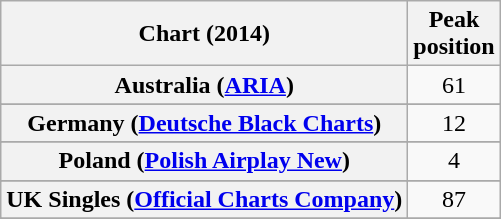<table class="wikitable sortable plainrowheaders" style="text-align:center">
<tr>
<th scope="col">Chart (2014)</th>
<th scope="col">Peak<br>position</th>
</tr>
<tr>
<th scope="row">Australia (<a href='#'>ARIA</a>)</th>
<td align="center">61</td>
</tr>
<tr>
</tr>
<tr>
</tr>
<tr>
</tr>
<tr>
</tr>
<tr>
</tr>
<tr>
</tr>
<tr>
</tr>
<tr>
<th scope="row">Germany (<a href='#'>Deutsche Black Charts</a>)</th>
<td align="center">12</td>
</tr>
<tr>
</tr>
<tr>
</tr>
<tr>
</tr>
<tr>
</tr>
<tr>
</tr>
<tr>
<th scope="row">Poland (<a href='#'>Polish Airplay New</a>)</th>
<td align="center">4</td>
</tr>
<tr>
</tr>
<tr>
<th scope="row">UK Singles (<a href='#'>Official Charts Company</a>)</th>
<td align="center">87</td>
</tr>
<tr>
</tr>
<tr>
</tr>
<tr>
</tr>
<tr>
</tr>
<tr>
</tr>
</table>
